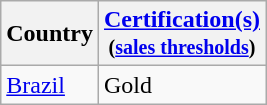<table class="wikitable">
<tr>
<th>Country</th>
<th><a href='#'>Certification(s)</a><br><small>(<a href='#'>sales thresholds</a>)</small></th>
</tr>
<tr>
<td> <a href='#'>Brazil</a></td>
<td>Gold</td>
</tr>
</table>
